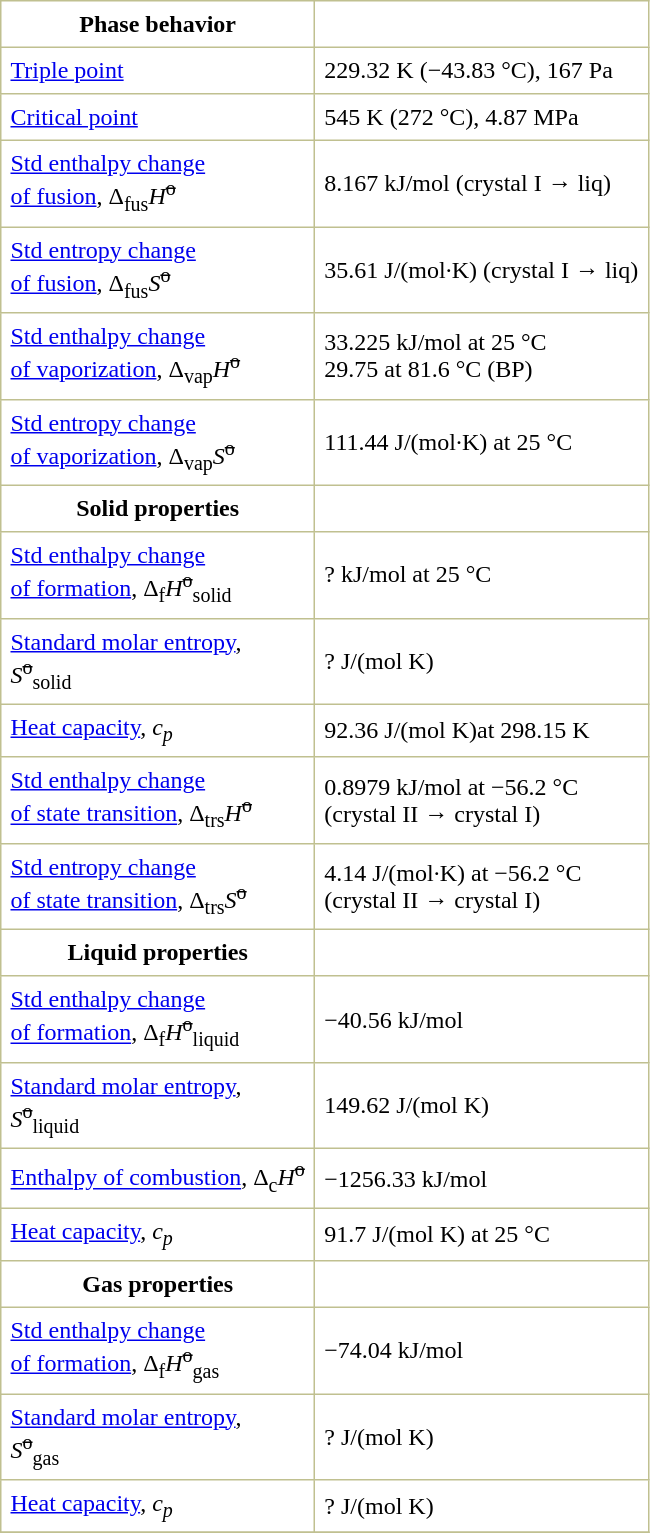<table border="1" cellspacing="0" cellpadding="6" style="margin: 0 0 0 0.5em; background: #FFFFFF; border-collapse: collapse; border-color: #C0C090;">
<tr>
<th>Phase behavior</th>
</tr>
<tr>
<td><a href='#'>Triple point</a></td>
<td>229.32 K (−43.83 °C), 167 Pa</td>
</tr>
<tr>
<td><a href='#'>Critical point</a></td>
<td>545 K (272 °C), 4.87 MPa</td>
</tr>
<tr>
<td><a href='#'>Std enthalpy change<br>of fusion</a>, Δ<sub>fus</sub><em>H</em><sup><s>o</s></sup></td>
<td>8.167 kJ/mol (crystal I → liq)</td>
</tr>
<tr>
<td><a href='#'>Std entropy change<br>of fusion</a>, Δ<sub>fus</sub><em>S</em><sup><s>o</s></sup></td>
<td>35.61 J/(mol·K) (crystal I → liq)</td>
</tr>
<tr>
<td><a href='#'>Std enthalpy change<br>of vaporization</a>, Δ<sub>vap</sub><em>H</em><sup><s>o</s></sup></td>
<td>33.225 kJ/mol at 25 °C<br>29.75 at 81.6 °C (BP)</td>
</tr>
<tr>
<td><a href='#'>Std entropy change<br>of vaporization</a>, Δ<sub>vap</sub><em>S</em><sup><s>o</s></sup></td>
<td>111.44 J/(mol·K) at 25 °C</td>
</tr>
<tr>
<th>Solid properties</th>
</tr>
<tr>
<td><a href='#'>Std enthalpy change<br>of formation</a>, Δ<sub>f</sub><em>H</em><sup><s>o</s></sup><sub>solid</sub></td>
<td>? kJ/mol at 25 °C</td>
</tr>
<tr>
<td><a href='#'>Standard molar entropy</a>,<br><em>S</em><sup><s>o</s></sup><sub>solid</sub></td>
<td>? J/(mol K)</td>
</tr>
<tr>
<td><a href='#'>Heat capacity</a>, <em>c<sub>p</sub></em></td>
<td>92.36 J/(mol K)at 298.15 K</td>
</tr>
<tr>
<td><a href='#'>Std enthalpy change<br>of state transition</a>, Δ<sub>trs</sub><em>H</em><sup><s>o</s></sup></td>
<td>0.8979 kJ/mol at −56.2 °C<br>(crystal II → crystal I)</td>
</tr>
<tr>
<td><a href='#'>Std entropy change<br>of state transition</a>, Δ<sub>trs</sub><em>S</em><sup><s>o</s></sup></td>
<td>4.14 J/(mol·K) at −56.2 °C<br>(crystal II → crystal I)</td>
</tr>
<tr>
<th>Liquid properties</th>
</tr>
<tr>
<td><a href='#'>Std enthalpy change<br>of formation</a>, Δ<sub>f</sub><em>H</em><sup><s>o</s></sup><sub>liquid</sub></td>
<td>−40.56 kJ/mol</td>
</tr>
<tr>
<td><a href='#'>Standard molar entropy</a>,<br><em>S</em><sup><s>o</s></sup><sub>liquid</sub></td>
<td>149.62 J/(mol K)</td>
</tr>
<tr>
<td><a href='#'>Enthalpy of combustion</a>, Δ<sub>c</sub><em>H</em><sup><s>o</s></sup></td>
<td>−1256.33 kJ/mol</td>
</tr>
<tr>
<td><a href='#'>Heat capacity</a>, <em>c<sub>p</sub></em></td>
<td>91.7 J/(mol K) at 25 °C</td>
</tr>
<tr>
<th>Gas properties</th>
</tr>
<tr>
<td><a href='#'>Std enthalpy change<br>of formation</a>, Δ<sub>f</sub><em>H</em><sup><s>o</s></sup><sub>gas</sub></td>
<td>−74.04 kJ/mol</td>
</tr>
<tr>
<td><a href='#'>Standard molar entropy</a>,<br><em>S</em><sup><s>o</s></sup><sub>gas</sub></td>
<td>? J/(mol K)</td>
</tr>
<tr>
<td><a href='#'>Heat capacity</a>, <em>c<sub>p</sub></em></td>
<td>? J/(mol K)</td>
</tr>
<tr>
</tr>
</table>
